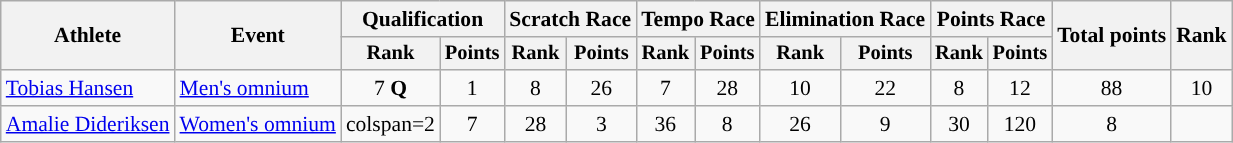<table class="wikitable" style="font-size:90%">
<tr>
<th rowspan="2">Athlete</th>
<th rowspan="2">Event</th>
<th colspan=2>Qualification</th>
<th colspan=2>Scratch Race</th>
<th colspan=2>Tempo Race</th>
<th colspan=2>Elimination Race</th>
<th colspan=2>Points Race</th>
<th rowspan=2>Total points</th>
<th rowspan=2>Rank</th>
</tr>
<tr style="font-size:95%">
<th>Rank</th>
<th>Points</th>
<th>Rank</th>
<th>Points</th>
<th>Rank</th>
<th>Points</th>
<th>Rank</th>
<th>Points</th>
<th>Rank</th>
<th>Points</th>
</tr>
<tr align=center>
<td align=left><a href='#'>Tobias Hansen</a></td>
<td align=left><a href='#'>Men's omnium</a></td>
<td>7 <strong>Q</strong></td>
<td>1</td>
<td>8</td>
<td>26</td>
<td>7</td>
<td>28</td>
<td>10</td>
<td>22</td>
<td>8</td>
<td>12</td>
<td>88</td>
<td>10</td>
</tr>
<tr align=center>
<td align=left><a href='#'>Amalie Dideriksen</a></td>
<td align=left><a href='#'>Women's omnium</a></td>
<td>colspan=2</td>
<td>7</td>
<td>28</td>
<td>3</td>
<td>36</td>
<td>8</td>
<td>26</td>
<td>9</td>
<td>30</td>
<td>120</td>
<td>8</td>
</tr>
</table>
